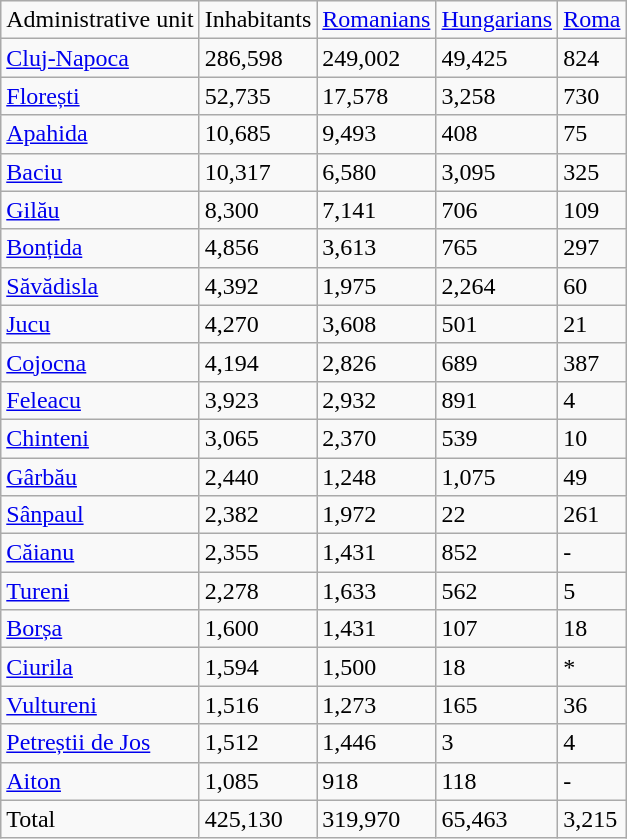<table class="wikitable sortable mw-collapsible">
<tr>
<td>Administrative unit</td>
<td>Inhabitants</td>
<td><a href='#'>Romanians</a></td>
<td><a href='#'>Hungarians</a></td>
<td><a href='#'>Roma</a></td>
</tr>
<tr>
<td><a href='#'>Cluj-Napoca</a></td>
<td>286,598</td>
<td>249,002</td>
<td>49,425</td>
<td>824</td>
</tr>
<tr>
<td><a href='#'>Florești</a></td>
<td>52,735</td>
<td>17,578</td>
<td>3,258</td>
<td>730</td>
</tr>
<tr>
<td><a href='#'>Apahida</a></td>
<td>10,685</td>
<td>9,493</td>
<td>408</td>
<td>75</td>
</tr>
<tr>
<td><a href='#'>Baciu</a></td>
<td>10,317</td>
<td>6,580</td>
<td>3,095</td>
<td>325</td>
</tr>
<tr>
<td><a href='#'>Gilău</a></td>
<td>8,300</td>
<td>7,141</td>
<td>706</td>
<td>109</td>
</tr>
<tr>
<td><a href='#'>Bonțida</a></td>
<td>4,856</td>
<td>3,613</td>
<td>765</td>
<td>297</td>
</tr>
<tr>
<td><a href='#'>Săvădisla</a></td>
<td>4,392</td>
<td>1,975</td>
<td>2,264</td>
<td>60</td>
</tr>
<tr>
<td><a href='#'>Jucu</a></td>
<td>4,270</td>
<td>3,608</td>
<td>501</td>
<td>21</td>
</tr>
<tr>
<td><a href='#'>Cojocna</a></td>
<td>4,194</td>
<td>2,826</td>
<td>689</td>
<td>387</td>
</tr>
<tr>
<td><a href='#'>Feleacu</a></td>
<td>3,923</td>
<td>2,932</td>
<td>891</td>
<td>4</td>
</tr>
<tr>
<td><a href='#'>Chinteni</a></td>
<td>3,065</td>
<td>2,370</td>
<td>539</td>
<td>10</td>
</tr>
<tr>
<td><a href='#'>Gârbău</a></td>
<td>2,440</td>
<td>1,248</td>
<td>1,075</td>
<td>49</td>
</tr>
<tr>
<td><a href='#'>Sânpaul</a></td>
<td>2,382</td>
<td>1,972</td>
<td>22</td>
<td>261</td>
</tr>
<tr>
<td><a href='#'>Căianu</a></td>
<td>2,355</td>
<td>1,431</td>
<td>852</td>
<td>-</td>
</tr>
<tr>
<td><a href='#'>Tureni</a></td>
<td>2,278</td>
<td>1,633</td>
<td>562</td>
<td>5</td>
</tr>
<tr>
<td><a href='#'>Borșa</a></td>
<td>1,600</td>
<td>1,431</td>
<td>107</td>
<td>18</td>
</tr>
<tr>
<td><a href='#'>Ciurila</a></td>
<td>1,594</td>
<td>1,500</td>
<td>18</td>
<td>*</td>
</tr>
<tr>
<td><a href='#'>Vultureni</a></td>
<td>1,516</td>
<td>1,273</td>
<td>165</td>
<td>36</td>
</tr>
<tr>
<td><a href='#'>Petreștii de Jos</a></td>
<td>1,512</td>
<td>1,446</td>
<td>3</td>
<td>4</td>
</tr>
<tr>
<td><a href='#'>Aiton</a></td>
<td>1,085</td>
<td>918</td>
<td>118</td>
<td>-</td>
</tr>
<tr>
<td>Total</td>
<td>425,130</td>
<td>319,970</td>
<td>65,463</td>
<td>3,215</td>
</tr>
</table>
